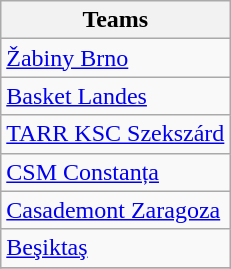<table class="wikitable">
<tr>
<th>Teams</th>
</tr>
<tr>
<td> <a href='#'>Žabiny Brno</a></td>
</tr>
<tr>
<td> <a href='#'>Basket Landes</a></td>
</tr>
<tr>
<td> <a href='#'>TARR KSC Szekszárd</a></td>
</tr>
<tr>
<td> <a href='#'>CSM Constanța</a></td>
</tr>
<tr>
<td> <a href='#'>Casademont Zaragoza</a></td>
</tr>
<tr>
<td> <a href='#'>Beşiktaş</a></td>
</tr>
<tr>
</tr>
</table>
